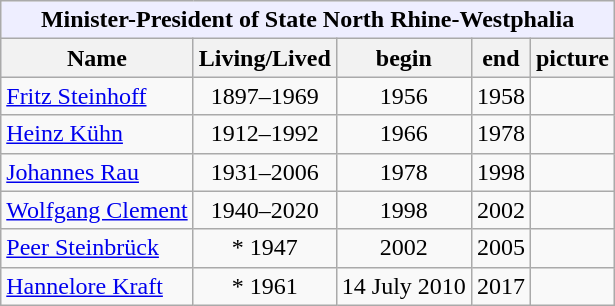<table class="wikitable">
<tr>
<th style="background:#EEEEFF" colspan="9">Minister-President of State North Rhine-Westphalia</th>
</tr>
<tr style="background:#EEEEFF">
<th>Name</th>
<th>Living/Lived</th>
<th>begin</th>
<th>end</th>
<th>picture</th>
</tr>
<tr>
<td><a href='#'>Fritz Steinhoff</a></td>
<td align="center">1897–1969</td>
<td align="center">1956</td>
<td align="center">1958</td>
<td></td>
</tr>
<tr>
<td><a href='#'>Heinz Kühn</a></td>
<td align="center">1912–1992</td>
<td align="center">1966</td>
<td align="center">1978</td>
<td></td>
</tr>
<tr>
<td><a href='#'>Johannes Rau</a></td>
<td align="center">1931–2006</td>
<td align="center">1978</td>
<td align="center">1998</td>
<td></td>
</tr>
<tr>
<td><a href='#'>Wolfgang Clement</a></td>
<td align="center">1940–2020</td>
<td align="center">1998</td>
<td align="center">2002</td>
<td></td>
</tr>
<tr>
<td><a href='#'>Peer Steinbrück</a></td>
<td align="center">* 1947</td>
<td align="center">2002</td>
<td align="center">2005</td>
<td></td>
</tr>
<tr>
<td><a href='#'>Hannelore Kraft</a></td>
<td align="center">* 1961</td>
<td align="center">14 July 2010</td>
<td align="center">2017</td>
<td></td>
</tr>
</table>
